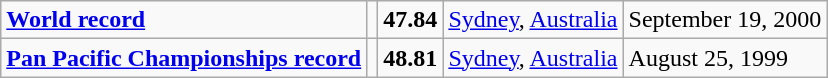<table class="wikitable">
<tr>
<td><strong><a href='#'>World record</a></strong></td>
<td></td>
<td><strong>47.84</strong></td>
<td><a href='#'>Sydney</a>, <a href='#'>Australia</a></td>
<td>September 19, 2000</td>
</tr>
<tr>
<td><strong><a href='#'>Pan Pacific Championships record</a></strong></td>
<td></td>
<td><strong>48.81</strong></td>
<td><a href='#'>Sydney</a>, <a href='#'>Australia</a></td>
<td>August 25, 1999</td>
</tr>
</table>
